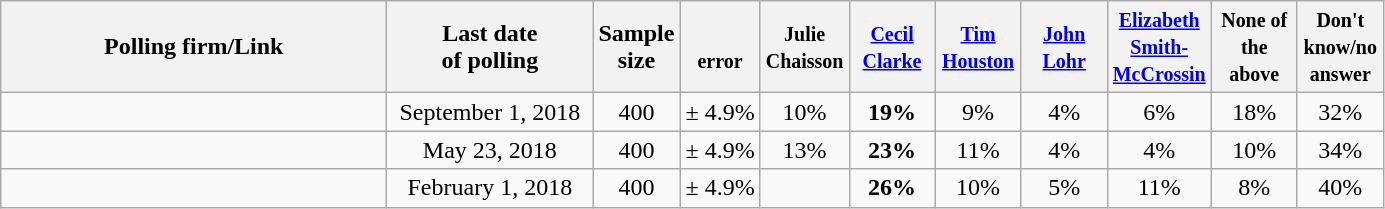<table class="wikitable" style="text-align:center">
<tr>
<th style="width:250px">Polling firm/Link</th>
<th style="width:130px">Last date<br>of polling</th>
<th class=small>Sample<br>size</th>
<th><small><br>error</small></th>
<th style="width:50px;"><small>Julie<br>Chaisson</small></th>
<th style="width:50px;"><small><a href='#'>Cecil<br>Clarke</a></small></th>
<th style="width:50px;"><small><a href='#'>Tim<br>Houston</a></small></th>
<th style="width:50px;"><small><a href='#'>John<br>Lohr</a></small></th>
<th style="width:50px;"><small><a href='#'>Elizabeth<br>Smith-McCrossin</a></small></th>
<th style="width:50px;"><small>None of the above</small></th>
<th style="width:50px;"><small>Don't know/no answer</small></th>
</tr>
<tr>
<td></td>
<td>September 1, 2018</td>
<td>400</td>
<td>± 4.9%</td>
<td>10%</td>
<td><strong>19%</strong></td>
<td>9%</td>
<td>4%</td>
<td>6%</td>
<td>18%</td>
<td>32%</td>
</tr>
<tr>
<td></td>
<td>May 23, 2018</td>
<td>400</td>
<td>± 4.9%</td>
<td>13%</td>
<td><strong>23%</strong></td>
<td>11%</td>
<td>4%</td>
<td>4%</td>
<td>10%</td>
<td>34%</td>
</tr>
<tr>
<td></td>
<td>February 1, 2018</td>
<td>400</td>
<td>± 4.9%</td>
<td></td>
<td><strong>26%</strong></td>
<td>10%</td>
<td>5%</td>
<td>11%</td>
<td>8%</td>
<td>40%</td>
</tr>
</table>
